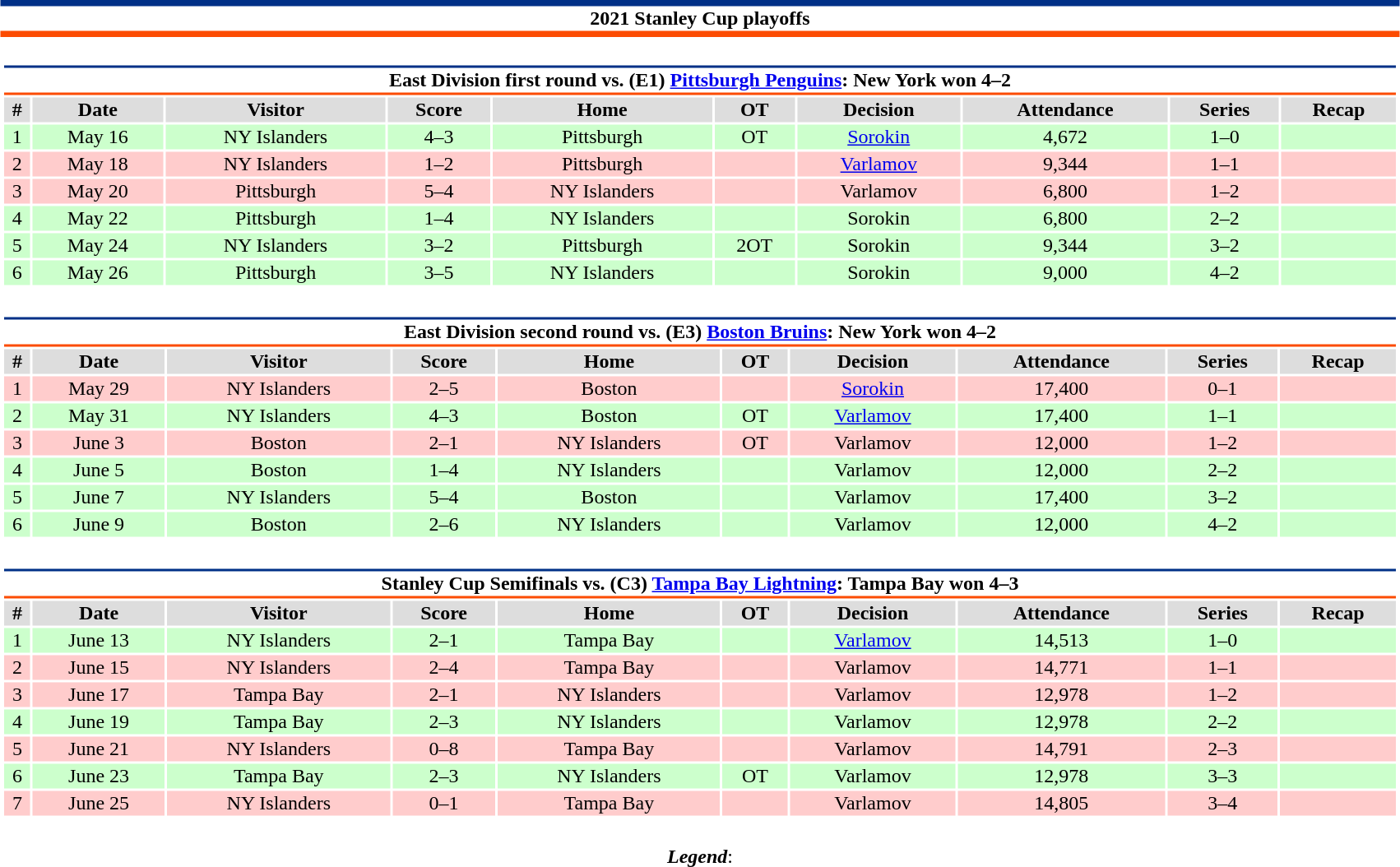<table class="toccolours" style="width:90%; clear:both; margin:1.5em auto; text-align:center;">
<tr>
<th colspan="10" style="background:#FFFFFF; border-top:#003087 5px solid; border-bottom:#FC4C02 5px solid;">2021 Stanley Cup playoffs</th>
</tr>
<tr>
<td colspan="10"><br><table class="toccolours collapsible collapsed" style="width:100%;">
<tr>
<th colspan="10" style="background:#FFFFFF; border-top:#003087 2px solid; border-bottom:#FC4C02 2px solid;">East Division first round vs. (E1) <a href='#'>Pittsburgh Penguins</a>: New York won 4–2</th>
</tr>
<tr style="background:#ddd;">
<th>#</th>
<th>Date</th>
<th>Visitor</th>
<th>Score</th>
<th>Home</th>
<th>OT</th>
<th>Decision</th>
<th>Attendance</th>
<th>Series</th>
<th>Recap</th>
</tr>
<tr style="background:#cfc;">
<td>1</td>
<td>May 16</td>
<td>NY Islanders</td>
<td>4–3</td>
<td>Pittsburgh</td>
<td>OT</td>
<td><a href='#'>Sorokin</a></td>
<td>4,672</td>
<td>1–0</td>
<td></td>
</tr>
<tr style="background:#fcc;">
<td>2</td>
<td>May 18</td>
<td>NY Islanders</td>
<td>1–2</td>
<td>Pittsburgh</td>
<td></td>
<td><a href='#'>Varlamov</a></td>
<td>9,344</td>
<td>1–1</td>
<td></td>
</tr>
<tr style="background:#fcc;">
<td>3</td>
<td>May 20</td>
<td>Pittsburgh</td>
<td>5–4</td>
<td>NY Islanders</td>
<td></td>
<td>Varlamov</td>
<td>6,800</td>
<td>1–2</td>
<td></td>
</tr>
<tr style="background:#cfc;">
<td>4</td>
<td>May 22</td>
<td>Pittsburgh</td>
<td>1–4</td>
<td>NY Islanders</td>
<td></td>
<td>Sorokin</td>
<td>6,800</td>
<td>2–2</td>
<td></td>
</tr>
<tr style="background:#cfc;">
<td>5</td>
<td>May 24</td>
<td>NY Islanders</td>
<td>3–2</td>
<td>Pittsburgh</td>
<td>2OT</td>
<td>Sorokin</td>
<td>9,344</td>
<td>3–2</td>
<td></td>
</tr>
<tr style="background:#cfc;">
<td>6</td>
<td>May 26</td>
<td>Pittsburgh</td>
<td>3–5</td>
<td>NY Islanders</td>
<td></td>
<td>Sorokin</td>
<td>9,000</td>
<td>4–2</td>
<td></td>
</tr>
</table>
</td>
</tr>
<tr>
<td colspan="10"><br><table class="toccolours collapsible collapsed" style="width:100%;">
<tr>
<th colspan="10" style="background:#FFFFFF; border-top:#003087 2px solid; border-bottom:#FC4C02 2px solid;">East Division second round vs. (E3) <a href='#'>Boston Bruins</a>: New York won 4–2</th>
</tr>
<tr style="background:#ddd;">
<th>#</th>
<th>Date</th>
<th>Visitor</th>
<th>Score</th>
<th>Home</th>
<th>OT</th>
<th>Decision</th>
<th>Attendance</th>
<th>Series</th>
<th>Recap</th>
</tr>
<tr style="background:#fcc;">
<td>1</td>
<td>May 29</td>
<td>NY Islanders</td>
<td>2–5</td>
<td>Boston</td>
<td></td>
<td><a href='#'>Sorokin</a></td>
<td>17,400</td>
<td>0–1</td>
<td></td>
</tr>
<tr style="background:#cfc;">
<td>2</td>
<td>May 31</td>
<td>NY Islanders</td>
<td>4–3</td>
<td>Boston</td>
<td>OT</td>
<td><a href='#'>Varlamov</a></td>
<td>17,400</td>
<td>1–1</td>
<td></td>
</tr>
<tr style="background:#fcc;">
<td>3</td>
<td>June 3</td>
<td>Boston</td>
<td>2–1</td>
<td>NY Islanders</td>
<td>OT</td>
<td>Varlamov</td>
<td>12,000</td>
<td>1–2</td>
<td></td>
</tr>
<tr style="background:#cfc;">
<td>4</td>
<td>June 5</td>
<td>Boston</td>
<td>1–4</td>
<td>NY Islanders</td>
<td></td>
<td>Varlamov</td>
<td>12,000</td>
<td>2–2</td>
<td></td>
</tr>
<tr style="background:#cfc;">
<td>5</td>
<td>June 7</td>
<td>NY Islanders</td>
<td>5–4</td>
<td>Boston</td>
<td></td>
<td>Varlamov</td>
<td>17,400</td>
<td>3–2</td>
<td></td>
</tr>
<tr style="background:#cfc;">
<td>6</td>
<td>June 9</td>
<td>Boston</td>
<td>2–6</td>
<td>NY Islanders</td>
<td></td>
<td>Varlamov</td>
<td>12,000</td>
<td>4–2</td>
<td></td>
</tr>
</table>
</td>
</tr>
<tr>
<td colspan="10"><br><table class="toccolours collapsible collapsed" style="width:100%;">
<tr>
<th colspan="10" style="background:#FFFFFF; border-top:#003087 2px solid; border-bottom:#FC4C02 2px solid;">Stanley Cup Semifinals vs. (C3) <a href='#'>Tampa Bay Lightning</a>: Tampa Bay won 4–3</th>
</tr>
<tr style="background:#ddd;">
<th>#</th>
<th>Date</th>
<th>Visitor</th>
<th>Score</th>
<th>Home</th>
<th>OT</th>
<th>Decision</th>
<th>Attendance</th>
<th>Series</th>
<th>Recap</th>
</tr>
<tr style="background:#cfc;">
<td>1</td>
<td>June 13</td>
<td>NY Islanders</td>
<td>2–1</td>
<td>Tampa Bay</td>
<td></td>
<td><a href='#'>Varlamov</a></td>
<td>14,513</td>
<td>1–0</td>
<td></td>
</tr>
<tr style="background:#fcc;">
<td>2</td>
<td>June 15</td>
<td>NY Islanders</td>
<td>2–4</td>
<td>Tampa Bay</td>
<td></td>
<td>Varlamov</td>
<td>14,771</td>
<td>1–1</td>
<td></td>
</tr>
<tr style="background:#fcc;">
<td>3</td>
<td>June 17</td>
<td>Tampa Bay</td>
<td>2–1</td>
<td>NY Islanders</td>
<td></td>
<td>Varlamov</td>
<td>12,978</td>
<td>1–2</td>
<td></td>
</tr>
<tr style="background:#cfc;">
<td>4</td>
<td>June 19</td>
<td>Tampa Bay</td>
<td>2–3</td>
<td>NY Islanders</td>
<td></td>
<td>Varlamov</td>
<td>12,978</td>
<td>2–2</td>
<td></td>
</tr>
<tr style="background:#fcc;">
<td>5</td>
<td>June 21</td>
<td>NY Islanders</td>
<td>0–8</td>
<td>Tampa Bay</td>
<td></td>
<td>Varlamov</td>
<td>14,791</td>
<td>2–3</td>
<td></td>
</tr>
<tr style="background:#cfc;">
<td>6</td>
<td>June 23</td>
<td>Tampa Bay</td>
<td>2–3</td>
<td>NY Islanders</td>
<td>OT</td>
<td>Varlamov</td>
<td>12,978</td>
<td>3–3</td>
<td></td>
</tr>
<tr style="background:#fcc;">
<td>7</td>
<td>June 25</td>
<td>NY Islanders</td>
<td>0–1</td>
<td>Tampa Bay</td>
<td></td>
<td>Varlamov</td>
<td>14,805</td>
<td>3–4</td>
<td></td>
</tr>
</table>
</td>
</tr>
<tr>
<td colspan="10" style="text-align:center;"><br><strong><em>Legend</em></strong>:

</td>
</tr>
</table>
